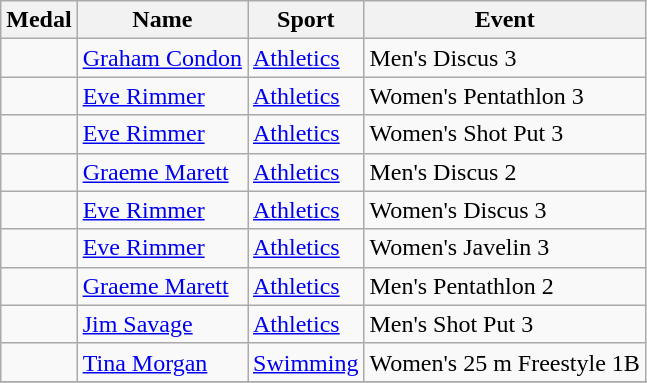<table class="wikitable sortable" style="font-size:100%">
<tr>
<th>Medal</th>
<th>Name</th>
<th>Sport</th>
<th>Event</th>
</tr>
<tr>
<td></td>
<td><a href='#'>Graham Condon</a></td>
<td><a href='#'>Athletics</a></td>
<td>Men's Discus 3</td>
</tr>
<tr>
<td></td>
<td><a href='#'>Eve Rimmer</a></td>
<td><a href='#'>Athletics</a></td>
<td>Women's Pentathlon 3</td>
</tr>
<tr>
<td></td>
<td><a href='#'>Eve Rimmer</a></td>
<td><a href='#'>Athletics</a></td>
<td>Women's Shot Put 3</td>
</tr>
<tr>
<td></td>
<td><a href='#'>Graeme Marett</a></td>
<td><a href='#'>Athletics</a></td>
<td>Men's Discus 2</td>
</tr>
<tr>
<td></td>
<td><a href='#'>Eve Rimmer</a></td>
<td><a href='#'>Athletics</a></td>
<td>Women's Discus 3</td>
</tr>
<tr>
<td></td>
<td><a href='#'>Eve Rimmer</a></td>
<td><a href='#'>Athletics</a></td>
<td>Women's Javelin 3</td>
</tr>
<tr>
<td></td>
<td><a href='#'>Graeme Marett</a></td>
<td><a href='#'>Athletics</a></td>
<td>Men's Pentathlon 2</td>
</tr>
<tr>
<td></td>
<td><a href='#'>Jim Savage</a></td>
<td><a href='#'>Athletics</a></td>
<td>Men's Shot Put 3</td>
</tr>
<tr>
<td></td>
<td><a href='#'>Tina Morgan</a></td>
<td><a href='#'>Swimming</a></td>
<td>Women's 25 m Freestyle 1B</td>
</tr>
<tr>
</tr>
</table>
